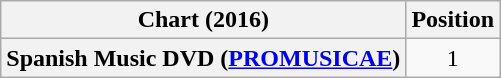<table class="wikitable sortable plainrowheaders" style="text-align:center">
<tr>
<th scope="col">Chart (2016)</th>
<th scope="col">Position</th>
</tr>
<tr>
<th scope="row">Spanish Music DVD (<a href='#'>PROMUSICAE</a>)</th>
<td>1</td>
</tr>
</table>
